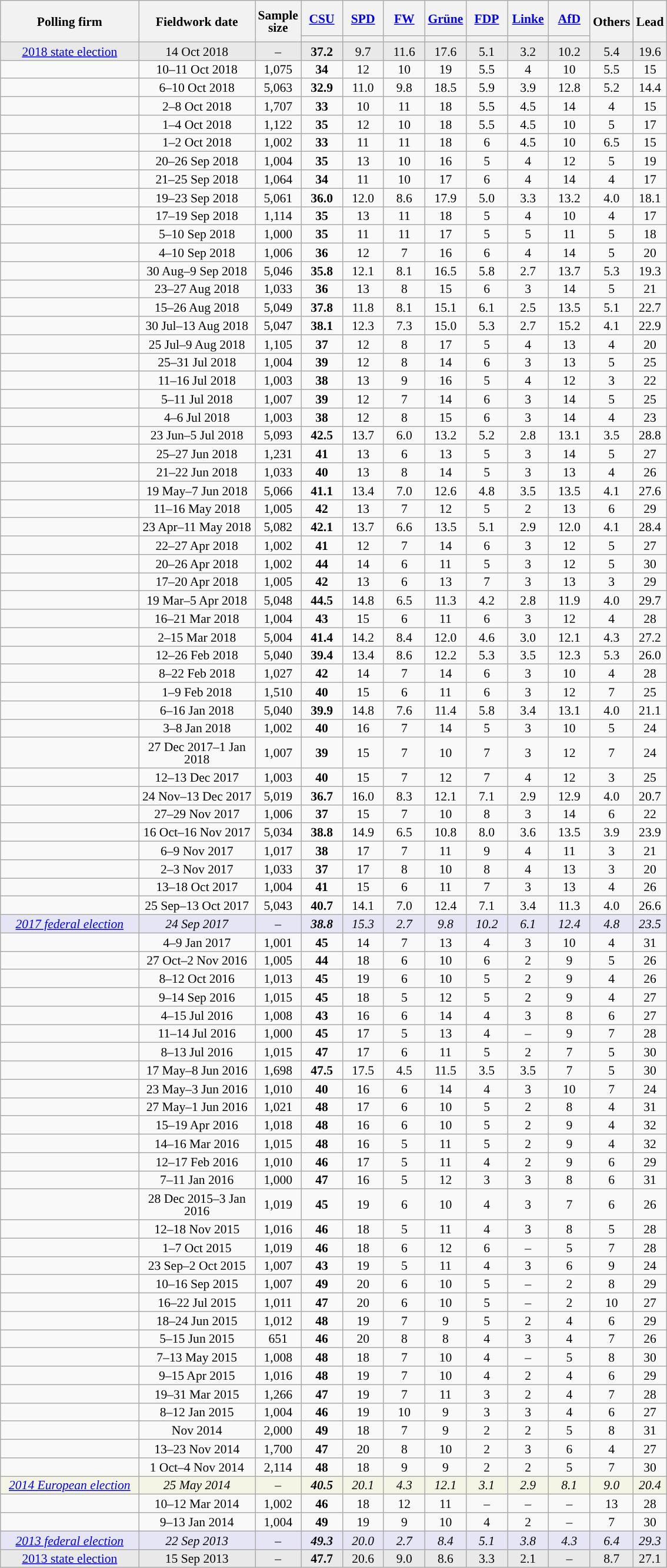<table class="wikitable sortable" style="text-align:center;font-size:90%;line-height:14px;">
<tr style="height:40px;">
<th style="width:150px;" rowspan="2">Polling firm</th>
<th style="width:125px;" rowspan="2">Fieldwork date</th>
<th style="width:35px;" rowspan="2">Sample<br>size</th>
<th class="unsortable" style="width:40px;"><a href='#'>CSU</a></th>
<th class="unsortable" style="width:40px;"><a href='#'>SPD</a></th>
<th class="unsortable" style="width:40px;"><a href='#'>FW</a></th>
<th class="unsortable" style="width:40px;"><a href='#'>Grüne</a></th>
<th class="unsortable" style="width:40px;"><a href='#'>FDP</a></th>
<th class="unsortable" style="width:40px;"><a href='#'>Linke</a></th>
<th class="unsortable" style="width:40px;"><a href='#'>AfD</a></th>
<th class="unsortable" style="width:40px;" rowspan="2">Others</th>
<th style="width:30px;" rowspan="2">Lead</th>
</tr>
<tr>
<th style="background:"></th>
<th style="background:"></th>
<th style="background:"></th>
<th style="background:"></th>
<th style="background:"></th>
<th style="background:"></th>
<th style="background:"></th>
</tr>
<tr style="background:#E9E9E9;">
<td><a href='#'>2018 state election</a></td>
<td data-sort-value="2018-10-14">14 Oct 2018</td>
<td>–</td>
<td><strong>37.2</strong></td>
<td>9.7</td>
<td>11.6</td>
<td>17.6</td>
<td>5.1</td>
<td>3.2</td>
<td>10.2</td>
<td>5.4</td>
<td style="background:">19.6</td>
</tr>
<tr>
<td></td>
<td data-sort-value="2018-10-11">10–11 Oct 2018</td>
<td>1,075</td>
<td><strong>34</strong></td>
<td>12</td>
<td>10</td>
<td>19</td>
<td>5.5</td>
<td>4</td>
<td>10</td>
<td>5.5</td>
<td style="background:">15</td>
</tr>
<tr>
<td></td>
<td data-sort-value="2018-10-10">6–10 Oct 2018</td>
<td>5,063</td>
<td><strong>32.9</strong></td>
<td>11.0</td>
<td>9.8</td>
<td>18.5</td>
<td>5.9</td>
<td>3.9</td>
<td>12.8</td>
<td>5.2</td>
<td style="background:">14.4</td>
</tr>
<tr>
<td></td>
<td data-sort-value="2018-10-08">2–8 Oct 2018</td>
<td>1,707</td>
<td><strong>33</strong></td>
<td>10</td>
<td>11</td>
<td>18</td>
<td>5.5</td>
<td>4.5</td>
<td>14</td>
<td>4</td>
<td style="background:">15</td>
</tr>
<tr>
<td></td>
<td data-sort-value="2018-10-04">1–4 Oct 2018</td>
<td>1,122</td>
<td><strong>35</strong></td>
<td>12</td>
<td>10</td>
<td>18</td>
<td>5.5</td>
<td>4.5</td>
<td>10</td>
<td>5</td>
<td style="background:">17</td>
</tr>
<tr>
<td></td>
<td data-sort-value="2018-10-02">1–2 Oct 2018</td>
<td>1,002</td>
<td><strong>33</strong></td>
<td>11</td>
<td>11</td>
<td>18</td>
<td>6</td>
<td>4.5</td>
<td>10</td>
<td>6.5</td>
<td style="background:">15</td>
</tr>
<tr>
<td></td>
<td data-sort-value="2018-09-26">20–26 Sep 2018</td>
<td>1,004</td>
<td><strong>35</strong></td>
<td>13</td>
<td>10</td>
<td>16</td>
<td>5</td>
<td>4</td>
<td>12</td>
<td>5</td>
<td style="background:">19</td>
</tr>
<tr>
<td></td>
<td data-sort-value="2018-09-25">21–25 Sep 2018</td>
<td>1,064</td>
<td><strong>34</strong></td>
<td>11</td>
<td>10</td>
<td>17</td>
<td>6</td>
<td>4</td>
<td>14</td>
<td>4</td>
<td style="background:">17</td>
</tr>
<tr>
<td></td>
<td data-sort-value="2018-09-23">19–23 Sep 2018</td>
<td>5,061</td>
<td><strong>36.0</strong></td>
<td>12.0</td>
<td>8.6</td>
<td>17.9</td>
<td>5.0</td>
<td>3.3</td>
<td>13.2</td>
<td>4.0</td>
<td style="background:">18.1</td>
</tr>
<tr>
<td></td>
<td data-sort-value="2018-09-19">17–19 Sep 2018</td>
<td>1,114</td>
<td><strong>35</strong></td>
<td>13</td>
<td>11</td>
<td>18</td>
<td>5</td>
<td>4</td>
<td>10</td>
<td>4</td>
<td style="background:">17</td>
</tr>
<tr>
<td></td>
<td data-sort-value="2018-09-10">5–10 Sep 2018</td>
<td>1,000</td>
<td><strong>35</strong></td>
<td>11</td>
<td>11</td>
<td>17</td>
<td>5</td>
<td>5</td>
<td>11</td>
<td>5</td>
<td style="background:">18</td>
</tr>
<tr>
<td></td>
<td data-sort-value="2018-09-10">4–10 Sep 2018</td>
<td>1,006</td>
<td><strong>36</strong></td>
<td>12</td>
<td>7</td>
<td>16</td>
<td>6</td>
<td>4</td>
<td>14</td>
<td>5</td>
<td style="background:">20</td>
</tr>
<tr>
<td></td>
<td data-sort-value="2018-09-09">30 Aug–9 Sep 2018</td>
<td>5,046</td>
<td><strong>35.8</strong></td>
<td>12.1</td>
<td>8.1</td>
<td>16.5</td>
<td>5.8</td>
<td>2.7</td>
<td>13.7</td>
<td>5.3</td>
<td style="background:">19.3</td>
</tr>
<tr>
<td></td>
<td data-sort-value="2018-08-27">23–27 Aug 2018</td>
<td>1,033</td>
<td><strong>36</strong></td>
<td>13</td>
<td>8</td>
<td>15</td>
<td>6</td>
<td>3</td>
<td>14</td>
<td>5</td>
<td style="background:">21</td>
</tr>
<tr>
<td></td>
<td data-sort-value="2018-08-26">15–26 Aug 2018</td>
<td>5,049</td>
<td><strong>37.8</strong></td>
<td>11.8</td>
<td>8.1</td>
<td>15.1</td>
<td>6.1</td>
<td>2.5</td>
<td>13.5</td>
<td>5.1</td>
<td style="background:">22.7</td>
</tr>
<tr>
<td></td>
<td data-sort-value="2018-08-13">30 Jul–13 Aug 2018</td>
<td>5,047</td>
<td><strong>38.1</strong></td>
<td>12.3</td>
<td>7.3</td>
<td>15.0</td>
<td>5.3</td>
<td>2.7</td>
<td>15.2</td>
<td>4.1</td>
<td style="background:">22.9</td>
</tr>
<tr>
<td></td>
<td data-sort-value="2018-08-09">25 Jul–9 Aug 2018</td>
<td>1,105</td>
<td><strong>37</strong></td>
<td>12</td>
<td>8</td>
<td>17</td>
<td>5</td>
<td>4</td>
<td>13</td>
<td>4</td>
<td style="background:">20</td>
</tr>
<tr>
<td></td>
<td data-sort-value="2018-07-31">25–31 Jul 2018</td>
<td>1,004</td>
<td><strong>39</strong></td>
<td>12</td>
<td>8</td>
<td>14</td>
<td>6</td>
<td>3</td>
<td>13</td>
<td>5</td>
<td style="background:">25</td>
</tr>
<tr>
<td></td>
<td data-sort-value="2018-07-16">11–16 Jul 2018</td>
<td>1,003</td>
<td><strong>38</strong></td>
<td>13</td>
<td>9</td>
<td>16</td>
<td>5</td>
<td>4</td>
<td>12</td>
<td>3</td>
<td style="background:">22</td>
</tr>
<tr>
<td></td>
<td data-sort-value="2018-07-11">5–11 Jul 2018</td>
<td>1,007</td>
<td><strong>39</strong></td>
<td>12</td>
<td>7</td>
<td>14</td>
<td>6</td>
<td>3</td>
<td>14</td>
<td>5</td>
<td style="background:">25</td>
</tr>
<tr>
<td></td>
<td data-sort-value="2018-07-06">4–6 Jul 2018</td>
<td>1,003</td>
<td><strong>38</strong></td>
<td>12</td>
<td>8</td>
<td>15</td>
<td>6</td>
<td>3</td>
<td>14</td>
<td>4</td>
<td style="background:">23</td>
</tr>
<tr>
<td></td>
<td data-sort-value="2018-07-05">23 Jun–5 Jul 2018</td>
<td>5,093</td>
<td><strong>42.5</strong></td>
<td>13.7</td>
<td>6.0</td>
<td>13.2</td>
<td>5.2</td>
<td>2.8</td>
<td>13.1</td>
<td>3.5</td>
<td style="background:">28.8</td>
</tr>
<tr>
<td></td>
<td data-sort-value="2018-06-27">25–27 Jun 2018</td>
<td>1,231</td>
<td><strong>41</strong></td>
<td>13</td>
<td>6</td>
<td>13</td>
<td>5</td>
<td>3</td>
<td>14</td>
<td>5</td>
<td style="background:">27</td>
</tr>
<tr>
<td></td>
<td data-sort-value="2018-06-22">21–22 Jun 2018</td>
<td>1,033</td>
<td><strong>40</strong></td>
<td>13</td>
<td>8</td>
<td>14</td>
<td>5</td>
<td>3</td>
<td>13</td>
<td>4</td>
<td style="background:">26</td>
</tr>
<tr>
<td></td>
<td data-sort-value="2018-06-07">19 May–7 Jun 2018</td>
<td>5,066</td>
<td><strong>41.1</strong></td>
<td>13.4</td>
<td>7.0</td>
<td>12.6</td>
<td>4.8</td>
<td>3.5</td>
<td>13.5</td>
<td>4.1</td>
<td style="background:">27.6</td>
</tr>
<tr>
<td></td>
<td data-sort-value="2018-05-16">11–16 May 2018</td>
<td>1,005</td>
<td><strong>42</strong></td>
<td>13</td>
<td>7</td>
<td>12</td>
<td>5</td>
<td>2</td>
<td>13</td>
<td>6</td>
<td style="background:">29</td>
</tr>
<tr>
<td></td>
<td data-sort-value="2018-05-11">23 Apr–11 May 2018</td>
<td>5,082</td>
<td><strong>42.1</strong></td>
<td>13.7</td>
<td>6.6</td>
<td>13.5</td>
<td>5.1</td>
<td>2.9</td>
<td>12.0</td>
<td>4.1</td>
<td style="background:">28.4</td>
</tr>
<tr>
<td></td>
<td data-sort-value="2018-04-27">22–27 Apr 2018</td>
<td>1,002</td>
<td><strong>41</strong></td>
<td>12</td>
<td>7</td>
<td>14</td>
<td>6</td>
<td>3</td>
<td>12</td>
<td>5</td>
<td style="background:">27</td>
</tr>
<tr>
<td></td>
<td data-sort-value="2018-04-26">20–26 Apr 2018</td>
<td>1,002</td>
<td><strong>44</strong></td>
<td>14</td>
<td>6</td>
<td>11</td>
<td>5</td>
<td>3</td>
<td>12</td>
<td>5</td>
<td style="background:">30</td>
</tr>
<tr>
<td></td>
<td data-sort-value="2018-04-20">17–20 Apr 2018</td>
<td>1,005</td>
<td><strong>42</strong></td>
<td>13</td>
<td>6</td>
<td>13</td>
<td>7</td>
<td>3</td>
<td>13</td>
<td>3</td>
<td style="background:">29</td>
</tr>
<tr>
<td></td>
<td data-sort-value="2018-04-05">19 Mar–5 Apr 2018</td>
<td>5,048</td>
<td><strong>44.5</strong></td>
<td>14.8</td>
<td>6.5</td>
<td>11.3</td>
<td>4.2</td>
<td>2.8</td>
<td>11.9</td>
<td>4.0</td>
<td style="background:">29.7</td>
</tr>
<tr>
<td></td>
<td data-sort-value="2018-03-21">16–21 Mar 2018</td>
<td>1,004</td>
<td><strong>43</strong></td>
<td>15</td>
<td>6</td>
<td>11</td>
<td>6</td>
<td>3</td>
<td>12</td>
<td>4</td>
<td style="background:">28</td>
</tr>
<tr>
<td></td>
<td data-sort-value="2018-03-15">2–15 Mar 2018</td>
<td>5,004</td>
<td><strong>41.4</strong></td>
<td>14.2</td>
<td>8.4</td>
<td>12.0</td>
<td>4.6</td>
<td>3.0</td>
<td>12.1</td>
<td>4.3</td>
<td style="background:">27.2</td>
</tr>
<tr>
<td></td>
<td data-sort-value="2018-02-26">12–26 Feb 2018</td>
<td>5,040</td>
<td><strong>39.4</strong></td>
<td>13.4</td>
<td>8.6</td>
<td>12.2</td>
<td>5.3</td>
<td>3.5</td>
<td>12.3</td>
<td>5.3</td>
<td style="background:">26.0</td>
</tr>
<tr>
<td></td>
<td data-sort-value="2018-02-22">8–22 Feb 2018</td>
<td>1,027</td>
<td><strong>42</strong></td>
<td>14</td>
<td>7</td>
<td>14</td>
<td>6</td>
<td>3</td>
<td>10</td>
<td>4</td>
<td style="background:">28</td>
</tr>
<tr>
<td></td>
<td data-sort-value="2018-02-09">1–9 Feb 2018</td>
<td>1,510</td>
<td><strong>40</strong></td>
<td>15</td>
<td>6</td>
<td>11</td>
<td>6</td>
<td>3</td>
<td>12</td>
<td>7</td>
<td style="background:">25</td>
</tr>
<tr>
<td></td>
<td data-sort-value="2018-01-16">6–16 Jan 2018</td>
<td>5,040</td>
<td><strong>39.9</strong></td>
<td>14.8</td>
<td>7.6</td>
<td>11.4</td>
<td>5.8</td>
<td>3.4</td>
<td>13.1</td>
<td>4.0</td>
<td style="background:">21.1</td>
</tr>
<tr>
<td></td>
<td data-sort-value="2018-01-08">3–8 Jan 2018</td>
<td>1,002</td>
<td><strong>40</strong></td>
<td>16</td>
<td>7</td>
<td>14</td>
<td>5</td>
<td>3</td>
<td>10</td>
<td>5</td>
<td style="background:">24</td>
</tr>
<tr>
<td></td>
<td data-sort-value="2018-01-01">27 Dec 2017–1 Jan 2018</td>
<td>1,007</td>
<td><strong>39</strong></td>
<td>15</td>
<td>7</td>
<td>10</td>
<td>7</td>
<td>3</td>
<td>12</td>
<td>7</td>
<td style="background:">24</td>
</tr>
<tr>
<td></td>
<td data-sort-value="2017-12-13">12–13 Dec 2017</td>
<td>1,003</td>
<td><strong>40</strong></td>
<td>15</td>
<td>7</td>
<td>12</td>
<td>7</td>
<td>4</td>
<td>12</td>
<td>3</td>
<td style="background:">25</td>
</tr>
<tr>
<td></td>
<td data-sort-value="2017-12-13">24 Nov–13 Dec 2017</td>
<td>5,019</td>
<td><strong>36.7</strong></td>
<td>16.0</td>
<td>8.3</td>
<td>12.1</td>
<td>7.1</td>
<td>2.9</td>
<td>12.9</td>
<td>4.0</td>
<td style="background:">20.7</td>
</tr>
<tr>
<td></td>
<td data-sort-value="2017-11-29">27–29 Nov 2017</td>
<td>1,006</td>
<td><strong>37</strong></td>
<td>15</td>
<td>7</td>
<td>10</td>
<td>8</td>
<td>3</td>
<td>14</td>
<td>6</td>
<td style="background:">22</td>
</tr>
<tr>
<td></td>
<td data-sort-value="2017-11-16">16 Oct–16 Nov 2017</td>
<td>5,034</td>
<td><strong>38.8</strong></td>
<td>14.9</td>
<td>6.5</td>
<td>10.8</td>
<td>8.0</td>
<td>3.6</td>
<td>13.5</td>
<td>3.9</td>
<td style="background:">23.9</td>
</tr>
<tr>
<td></td>
<td data-sort-value="2017-11-09">6–9 Nov 2017</td>
<td>1,017</td>
<td><strong>38</strong></td>
<td>17</td>
<td>7</td>
<td>11</td>
<td>9</td>
<td>4</td>
<td>11</td>
<td>3</td>
<td style="background:">21</td>
</tr>
<tr>
<td></td>
<td data-sort-value="2017-11-03">2–3 Nov 2017</td>
<td>1,033</td>
<td><strong>37</strong></td>
<td>17</td>
<td>8</td>
<td>10</td>
<td>8</td>
<td>4</td>
<td>13</td>
<td>3</td>
<td style="background:">20</td>
</tr>
<tr>
<td></td>
<td data-sort-value="2017-10-18">13–18 Oct 2017</td>
<td>1,004</td>
<td><strong>41</strong></td>
<td>15</td>
<td>6</td>
<td>11</td>
<td>7</td>
<td>3</td>
<td>13</td>
<td>4</td>
<td style="background:">26</td>
</tr>
<tr>
<td></td>
<td data-sort-value="2017-10-13">25 Sep–13 Oct 2017</td>
<td>5,043</td>
<td><strong>40.7</strong></td>
<td>14.1</td>
<td>7.0</td>
<td>12.4</td>
<td>7.1</td>
<td>3.4</td>
<td>11.3</td>
<td>4.0</td>
<td style="background:">26.6</td>
</tr>
<tr style="background:#E5E5F5;font-style:italic;">
<td><a href='#'>2017 federal election</a></td>
<td data-sort-value="2017-09-24">24 Sep 2017</td>
<td>–</td>
<td><strong>38.8</strong></td>
<td>15.3</td>
<td>2.7</td>
<td>9.8</td>
<td>10.2</td>
<td>6.1</td>
<td>12.4</td>
<td>4.8</td>
<td style="background:">23.5</td>
</tr>
<tr>
<td></td>
<td data-sort-value="2017-01-09">4–9 Jan 2017</td>
<td>1,001</td>
<td><strong>45</strong></td>
<td>14</td>
<td>7</td>
<td>13</td>
<td>4</td>
<td>3</td>
<td>10</td>
<td>4</td>
<td style="background:">31</td>
</tr>
<tr>
<td></td>
<td data-sort-value="2016-11-02">27 Oct–2 Nov 2016</td>
<td>1,005</td>
<td><strong>44</strong></td>
<td>18</td>
<td>6</td>
<td>10</td>
<td>6</td>
<td>2</td>
<td>9</td>
<td>5</td>
<td style="background:">26</td>
</tr>
<tr>
<td></td>
<td data-sort-value="2016-10-12">8–12 Oct 2016</td>
<td>1,013</td>
<td><strong>45</strong></td>
<td>19</td>
<td>6</td>
<td>10</td>
<td>5</td>
<td>2</td>
<td>9</td>
<td>4</td>
<td style="background:">26</td>
</tr>
<tr>
<td></td>
<td data-sort-value="2016-09-14">9–14 Sep 2016</td>
<td>1,015</td>
<td><strong>45</strong></td>
<td>18</td>
<td>5</td>
<td>12</td>
<td>5</td>
<td>2</td>
<td>9</td>
<td>4</td>
<td style="background:">27</td>
</tr>
<tr>
<td></td>
<td data-sort-value="2016-07-15">4–15 Jul 2016</td>
<td>1,008</td>
<td><strong>43</strong></td>
<td>16</td>
<td>6</td>
<td>14</td>
<td>4</td>
<td>3</td>
<td>8</td>
<td>6</td>
<td style="background:">27</td>
</tr>
<tr>
<td></td>
<td data-sort-value="2016-07-14">11–14 Jul 2016</td>
<td>1,000</td>
<td><strong>45</strong></td>
<td>17</td>
<td>5</td>
<td>13</td>
<td>4</td>
<td>–</td>
<td>9</td>
<td>7</td>
<td style="background:">28</td>
</tr>
<tr>
<td></td>
<td data-sort-value="2016-07-13">8–13 Jul 2016</td>
<td>1,015</td>
<td><strong>47</strong></td>
<td>17</td>
<td>6</td>
<td>11</td>
<td>5</td>
<td>2</td>
<td>7</td>
<td>5</td>
<td style="background:">30</td>
</tr>
<tr>
<td></td>
<td data-sort-value="2016-06-08">17 May–8 Jun 2016</td>
<td>1,698</td>
<td><strong>47.5</strong></td>
<td>17.5</td>
<td>4.5</td>
<td>11.5</td>
<td>3.5</td>
<td>3.5</td>
<td>7</td>
<td>5</td>
<td style="background:">30</td>
</tr>
<tr>
<td></td>
<td data-sort-value="2016-06-03">23 May–3 Jun 2016</td>
<td>1,010</td>
<td><strong>40</strong></td>
<td>16</td>
<td>6</td>
<td>14</td>
<td>4</td>
<td>3</td>
<td>10</td>
<td>7</td>
<td style="background:">24</td>
</tr>
<tr>
<td></td>
<td data-sort-value="2016-06-01">27 May–1 Jun 2016</td>
<td>1,021</td>
<td><strong>48</strong></td>
<td>17</td>
<td>6</td>
<td>10</td>
<td>5</td>
<td>2</td>
<td>8</td>
<td>4</td>
<td style="background:">31</td>
</tr>
<tr>
<td></td>
<td data-sort-value="2016-04-19">15–19 Apr 2016</td>
<td>1,018</td>
<td><strong>48</strong></td>
<td>16</td>
<td>6</td>
<td>10</td>
<td>5</td>
<td>2</td>
<td>9</td>
<td>4</td>
<td style="background:">32</td>
</tr>
<tr>
<td></td>
<td data-sort-value="2016-03-16">14–16 Mar 2016</td>
<td>1,015</td>
<td><strong>48</strong></td>
<td>16</td>
<td>5</td>
<td>11</td>
<td>5</td>
<td>2</td>
<td>9</td>
<td>4</td>
<td style="background:">32</td>
</tr>
<tr>
<td></td>
<td data-sort-value="2016-02-17">12–17 Feb 2016</td>
<td>1,010</td>
<td><strong>46</strong></td>
<td>17</td>
<td>5</td>
<td>11</td>
<td>4</td>
<td>2</td>
<td>9</td>
<td>6</td>
<td style="background:">29</td>
</tr>
<tr>
<td></td>
<td data-sort-value="2016-01-11">7–11 Jan 2016</td>
<td>1,000</td>
<td><strong>47</strong></td>
<td>16</td>
<td>5</td>
<td>12</td>
<td>3</td>
<td>3</td>
<td>8</td>
<td>6</td>
<td style="background:">31</td>
</tr>
<tr>
<td></td>
<td data-sort-value="2016-01-03">28 Dec 2015–3 Jan 2016</td>
<td>1,019</td>
<td><strong>45</strong></td>
<td>19</td>
<td>6</td>
<td>10</td>
<td>4</td>
<td>3</td>
<td>7</td>
<td>6</td>
<td style="background:">26</td>
</tr>
<tr>
<td></td>
<td data-sort-value="2015-11-18">12–18 Nov 2015</td>
<td>1,016</td>
<td><strong>46</strong></td>
<td>18</td>
<td>5</td>
<td>11</td>
<td>4</td>
<td>3</td>
<td>8</td>
<td>5</td>
<td style="background:">28</td>
</tr>
<tr>
<td></td>
<td data-sort-value="2015-10-07">1–7 Oct 2015</td>
<td>1,019</td>
<td><strong>46</strong></td>
<td>18</td>
<td>6</td>
<td>12</td>
<td>6</td>
<td>–</td>
<td>5</td>
<td>7</td>
<td style="background:">28</td>
</tr>
<tr>
<td></td>
<td data-sort-value="2015-10-02">23 Sep–2 Oct 2015</td>
<td>1,007</td>
<td><strong>43</strong></td>
<td>19</td>
<td>5</td>
<td>11</td>
<td>4</td>
<td>3</td>
<td>6</td>
<td>9</td>
<td style="background:">24</td>
</tr>
<tr>
<td></td>
<td data-sort-value="2015-09-16">10–16 Sep 2015</td>
<td>1,007</td>
<td><strong>49</strong></td>
<td>20</td>
<td>6</td>
<td>10</td>
<td>5</td>
<td>–</td>
<td>2</td>
<td>8</td>
<td style="background:">29</td>
</tr>
<tr>
<td></td>
<td data-sort-value="2015-07-22">16–22 Jul 2015</td>
<td>1,011</td>
<td><strong>47</strong></td>
<td>20</td>
<td>6</td>
<td>10</td>
<td>5</td>
<td>–</td>
<td>2</td>
<td>10</td>
<td style="background:">27</td>
</tr>
<tr>
<td></td>
<td data-sort-value="2015-06-24">18–24 Jun 2015</td>
<td>1,012</td>
<td><strong>48</strong></td>
<td>19</td>
<td>7</td>
<td>9</td>
<td>5</td>
<td>2</td>
<td>4</td>
<td>6</td>
<td style="background:">29</td>
</tr>
<tr>
<td></td>
<td data-sort-value="2015-06-15">5–15 Jun 2015</td>
<td>651</td>
<td><strong>46</strong></td>
<td>20</td>
<td>8</td>
<td>8</td>
<td>4</td>
<td>3</td>
<td>4</td>
<td>7</td>
<td style="background:">26</td>
</tr>
<tr>
<td></td>
<td data-sort-value="2015-05-13">7–13 May 2015</td>
<td>1,008</td>
<td><strong>48</strong></td>
<td>18</td>
<td>7</td>
<td>10</td>
<td>4</td>
<td>–</td>
<td>5</td>
<td>8</td>
<td style="background:">30</td>
</tr>
<tr>
<td></td>
<td data-sort-value="2015-04-15">9–15 Apr 2015</td>
<td>1,016</td>
<td><strong>48</strong></td>
<td>19</td>
<td>7</td>
<td>10</td>
<td>4</td>
<td>2</td>
<td>4</td>
<td>6</td>
<td style="background:">29</td>
</tr>
<tr>
<td></td>
<td data-sort-value="2015-03-31">19–31 Mar 2015</td>
<td>1,266</td>
<td><strong>47</strong></td>
<td>19</td>
<td>7</td>
<td>11</td>
<td>3</td>
<td>2</td>
<td>4</td>
<td>7</td>
<td style="background:">28</td>
</tr>
<tr>
<td></td>
<td data-sort-value="2015-01-12">8–12 Jan 2015</td>
<td>1,004</td>
<td><strong>46</strong></td>
<td>19</td>
<td>10</td>
<td>9</td>
<td>3</td>
<td>3</td>
<td>4</td>
<td>6</td>
<td style="background:">27</td>
</tr>
<tr>
<td></td>
<td data-sort-value="2014-11">Nov 2014</td>
<td>2,000</td>
<td><strong>49</strong></td>
<td>18</td>
<td>7</td>
<td>9</td>
<td>2</td>
<td>2</td>
<td>5</td>
<td>8</td>
<td style="background:">31</td>
</tr>
<tr>
<td></td>
<td data-sort-value="2014-11-23">13–23 Nov 2014</td>
<td>1,700</td>
<td><strong>47</strong></td>
<td>20</td>
<td>8</td>
<td>10</td>
<td>2</td>
<td>3</td>
<td>6</td>
<td>4</td>
<td style="background:">27</td>
</tr>
<tr>
<td></td>
<td data-sort-value="2014-11-04">1 Oct–4 Nov 2014</td>
<td>2,114</td>
<td><strong>48</strong></td>
<td>18</td>
<td>9</td>
<td>9</td>
<td>2</td>
<td>2</td>
<td>5</td>
<td>7</td>
<td style="background:">30</td>
</tr>
<tr style="background:#F5F5E5;font-style:italic;">
<td><a href='#'>2014 European election</a></td>
<td data-sort-value="2014-05-25">25 May 2014</td>
<td>–</td>
<td><strong>40.5</strong></td>
<td>20.1</td>
<td>4.3</td>
<td>12.1</td>
<td>3.1</td>
<td>2.9</td>
<td>8.1</td>
<td>9.0</td>
<td style="background:">20.4</td>
</tr>
<tr>
<td></td>
<td data-sort-value="2014-03-12">10–12 Mar 2014</td>
<td>1,002</td>
<td><strong>46</strong></td>
<td>18</td>
<td>12</td>
<td>11</td>
<td>–</td>
<td>–</td>
<td>–</td>
<td>13</td>
<td style="background:">28</td>
</tr>
<tr>
<td></td>
<td data-sort-value="2014-01-13">9–13 Jan 2014</td>
<td>1,004</td>
<td><strong>49</strong></td>
<td>19</td>
<td>9</td>
<td>10</td>
<td>4</td>
<td>2</td>
<td>–</td>
<td>7</td>
<td style="background:">30</td>
</tr>
<tr style="background:#E5E5F5;font-style:italic;">
<td><a href='#'>2013 federal election</a></td>
<td data-sort-value="2013-09-22">22 Sep 2013</td>
<td>–</td>
<td><strong>49.3</strong></td>
<td>20.0</td>
<td>2.7</td>
<td>8.4</td>
<td>5.1</td>
<td>3.8</td>
<td>4.3</td>
<td>6.4</td>
<td style="background:">29.3</td>
</tr>
<tr style="background:#E9E9E9;">
<td><a href='#'>2013 state election</a></td>
<td data-sort-value="2013-09-15">15 Sep 2013</td>
<td>–</td>
<td><strong>47.7</strong></td>
<td>20.6</td>
<td>9.0</td>
<td>8.6</td>
<td>3.3</td>
<td>2.1</td>
<td>–</td>
<td>8.7</td>
<td style="background:">27.1</td>
</tr>
</table>
